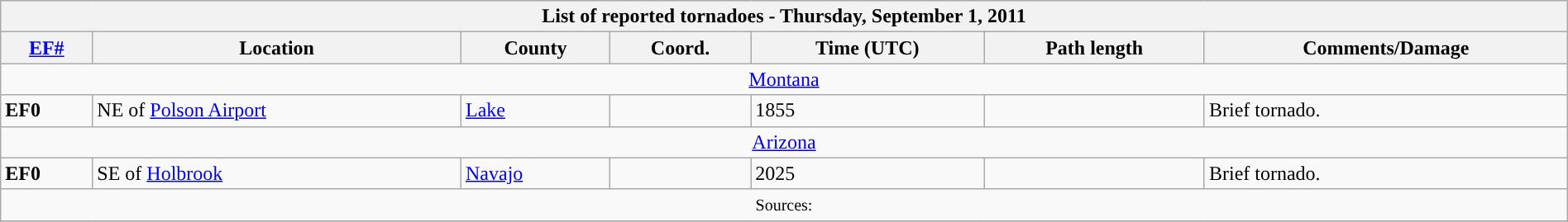<table class="wikitable collapsible" width="100%">
<tr>
<th colspan="7">List of reported tornadoes - Thursday, September 1, 2011</th>
</tr>
<tr>
<th><a href='#'>EF#</a></th>
<th>Location</th>
<th>County</th>
<th>Coord.</th>
<th>Time (UTC)</th>
<th>Path length</th>
<th>Comments/Damage</th>
</tr>
<tr>
<td colspan="7" align=center><a href='#'>Montana</a></td>
</tr>
<tr>
<td><strong>EF0</strong></td>
<td>NE of <a href='#'>Polson Airport</a></td>
<td><a href='#'>Lake</a></td>
<td></td>
<td>1855</td>
<td></td>
<td>Brief tornado.</td>
</tr>
<tr>
<td colspan="7" align=center><a href='#'>Arizona</a></td>
</tr>
<tr>
<td><strong>EF0</strong></td>
<td>SE of <a href='#'>Holbrook</a></td>
<td><a href='#'>Navajo</a></td>
<td></td>
<td>2025</td>
<td></td>
<td>Brief tornado.</td>
</tr>
<tr>
<td colspan="7" align=center><small>Sources: </small></td>
</tr>
<tr>
</tr>
</table>
